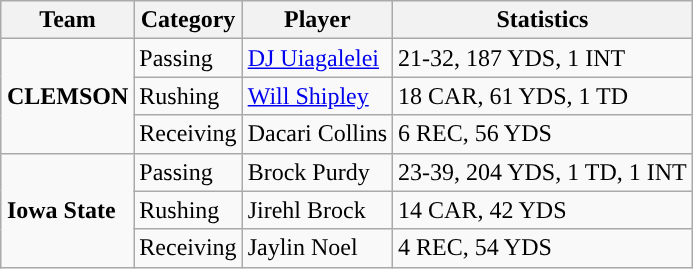<table class="wikitable" style="float: right;">
<tr>
<th>Team</th>
<th>Category</th>
<th>Player</th>
<th>Statistics</th>
</tr>
<tr>
<td rowspan=3><strong>CLEMSON</strong></td>
<td>Passing</td>
<td><a href='#'>DJ Uiagalelei</a></td>
<td>21-32, 187 YDS, 1 INT</td>
</tr>
<tr>
<td>Rushing</td>
<td><a href='#'>Will Shipley</a></td>
<td>18 CAR, 61 YDS, 1 TD</td>
</tr>
<tr>
<td>Receiving</td>
<td>Dacari Collins</td>
<td>6 REC, 56 YDS</td>
</tr>
<tr>
<td rowspan=3><strong>Iowa State</strong></td>
<td>Passing</td>
<td>Brock Purdy</td>
<td>23-39, 204 YDS, 1 TD, 1 INT</td>
</tr>
<tr>
<td>Rushing</td>
<td>Jirehl Brock</td>
<td>14 CAR, 42 YDS</td>
</tr>
<tr>
<td>Receiving</td>
<td>Jaylin Noel</td>
<td>4 REC, 54 YDS</td>
</tr>
</table>
